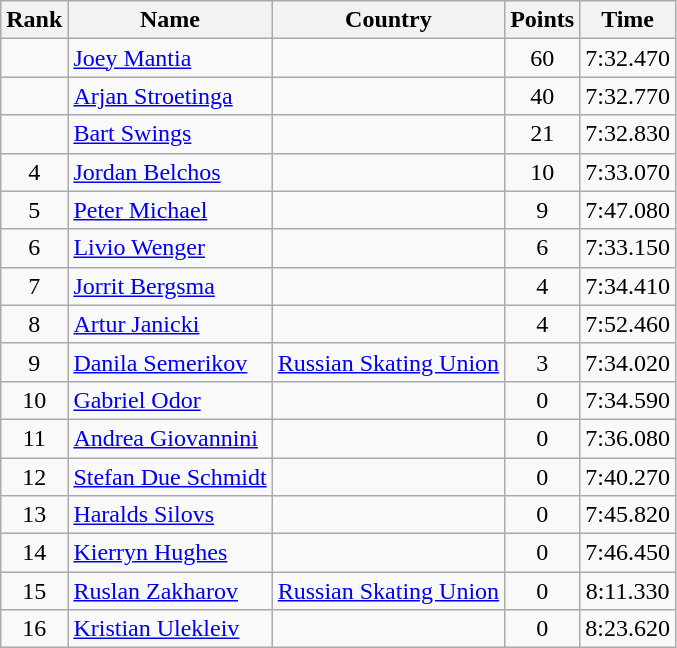<table class="wikitable sortable" style="text-align:center">
<tr>
<th>Rank</th>
<th>Name</th>
<th>Country</th>
<th>Points</th>
<th>Time</th>
</tr>
<tr>
<td></td>
<td align=left><a href='#'>Joey Mantia</a></td>
<td align=left></td>
<td>60</td>
<td>7:32.470</td>
</tr>
<tr>
<td></td>
<td align=left><a href='#'>Arjan Stroetinga</a></td>
<td align=left></td>
<td>40</td>
<td>7:32.770</td>
</tr>
<tr>
<td></td>
<td align=left><a href='#'>Bart Swings</a></td>
<td align=left></td>
<td>21</td>
<td>7:32.830</td>
</tr>
<tr>
<td>4</td>
<td align=left><a href='#'>Jordan Belchos</a></td>
<td align=left></td>
<td>10</td>
<td>7:33.070</td>
</tr>
<tr>
<td>5</td>
<td align=left><a href='#'>Peter Michael</a></td>
<td align=left></td>
<td>9</td>
<td>7:47.080</td>
</tr>
<tr>
<td>6</td>
<td align=left><a href='#'>Livio Wenger</a></td>
<td align=left></td>
<td>6</td>
<td>7:33.150</td>
</tr>
<tr>
<td>7</td>
<td align=left><a href='#'>Jorrit Bergsma</a></td>
<td align=left></td>
<td>4</td>
<td>7:34.410</td>
</tr>
<tr>
<td>8</td>
<td align=left><a href='#'>Artur Janicki</a></td>
<td align=left></td>
<td>4</td>
<td>7:52.460</td>
</tr>
<tr>
<td>9</td>
<td align=left><a href='#'>Danila Semerikov</a></td>
<td align=left><a href='#'>Russian Skating Union</a></td>
<td>3</td>
<td>7:34.020</td>
</tr>
<tr>
<td>10</td>
<td align=left><a href='#'>Gabriel Odor</a></td>
<td align=left></td>
<td>0</td>
<td>7:34.590</td>
</tr>
<tr>
<td>11</td>
<td align=left><a href='#'>Andrea Giovannini</a></td>
<td align=left></td>
<td>0</td>
<td>7:36.080</td>
</tr>
<tr>
<td>12</td>
<td align=left><a href='#'>Stefan Due Schmidt</a></td>
<td align=left></td>
<td>0</td>
<td>7:40.270</td>
</tr>
<tr>
<td>13</td>
<td align=left><a href='#'>Haralds Silovs</a></td>
<td align=left></td>
<td>0</td>
<td>7:45.820</td>
</tr>
<tr>
<td>14</td>
<td align=left><a href='#'>Kierryn Hughes</a></td>
<td align=left></td>
<td>0</td>
<td>7:46.450</td>
</tr>
<tr>
<td>15</td>
<td align=left><a href='#'>Ruslan Zakharov</a></td>
<td align=left><a href='#'>Russian Skating Union</a></td>
<td>0</td>
<td>8:11.330</td>
</tr>
<tr>
<td>16</td>
<td align=left><a href='#'>Kristian Ulekleiv</a></td>
<td align=left></td>
<td>0</td>
<td>8:23.620</td>
</tr>
</table>
